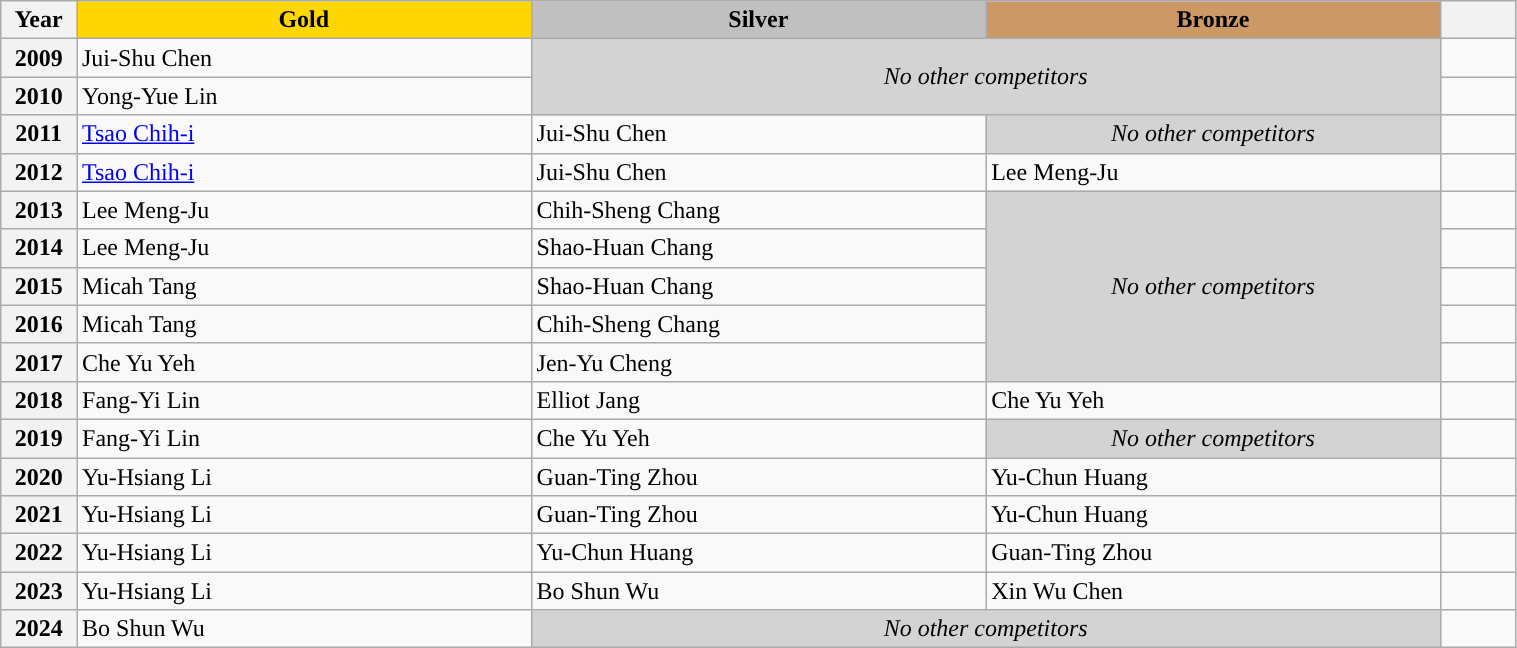<table class="wikitable unsortable" style="text-align:left; width:80%;">
<tr>
<th scope="col" style="text-align:center; width:5%;">Year</th>
<td scope="col" style="text-align:center; width:30%; background:gold"><strong>Gold</strong></td>
<td scope="col" style="text-align:center; width:30%; background:silver"><strong>Silver</strong></td>
<td scope="col" style="text-align:center; width:30%; background:#c96"><strong>Bronze</strong></td>
<th scope="col" style="text-align:center; width:5%;"></th>
</tr>
<tr>
<th scope="row">2009</th>
<td>Jui-Shu Chen</td>
<td colspan="2" rowspan="2" align="center" bgcolor="lightgray"><em>No other competitors</em></td>
<td></td>
</tr>
<tr>
<th scope="row">2010</th>
<td>Yong-Yue Lin</td>
<td></td>
</tr>
<tr>
<th scope="row">2011</th>
<td><a href='#'>Tsao Chih-i</a></td>
<td>Jui-Shu Chen</td>
<td align="center" bgcolor="lightgray"><em>No other competitors</em></td>
<td></td>
</tr>
<tr>
<th scope="row">2012</th>
<td><a href='#'>Tsao Chih-i</a></td>
<td>Jui-Shu Chen</td>
<td>Lee Meng-Ju</td>
<td></td>
</tr>
<tr>
<th scope="row">2013</th>
<td>Lee Meng-Ju</td>
<td>Chih-Sheng Chang</td>
<td rowspan="5" align="center" bgcolor="lightgray"><em>No other competitors</em></td>
<td></td>
</tr>
<tr>
<th scope="row">2014</th>
<td>Lee Meng-Ju</td>
<td>Shao-Huan Chang</td>
<td></td>
</tr>
<tr>
<th scope="row">2015</th>
<td>Micah Tang</td>
<td>Shao-Huan Chang</td>
<td></td>
</tr>
<tr>
<th scope="row">2016</th>
<td>Micah Tang</td>
<td>Chih-Sheng Chang</td>
<td></td>
</tr>
<tr>
<th scope="row">2017</th>
<td>Che Yu Yeh</td>
<td>Jen-Yu Cheng</td>
<td></td>
</tr>
<tr>
<th scope="row">2018</th>
<td>Fang-Yi Lin</td>
<td>Elliot Jang</td>
<td>Che Yu Yeh</td>
<td></td>
</tr>
<tr>
<th scope="row">2019</th>
<td>Fang-Yi Lin</td>
<td>Che Yu Yeh</td>
<td align="center" bgcolor="lightgray"><em>No other competitors</em></td>
<td></td>
</tr>
<tr>
<th scope="row">2020</th>
<td>Yu-Hsiang Li</td>
<td>Guan-Ting Zhou</td>
<td>Yu-Chun Huang</td>
<td></td>
</tr>
<tr>
<th scope="row">2021</th>
<td>Yu-Hsiang Li</td>
<td>Guan-Ting Zhou</td>
<td>Yu-Chun Huang</td>
<td></td>
</tr>
<tr>
<th scope="row">2022</th>
<td>Yu-Hsiang Li</td>
<td>Yu-Chun Huang</td>
<td>Guan-Ting Zhou</td>
<td></td>
</tr>
<tr>
<th scope="row">2023</th>
<td>Yu-Hsiang Li</td>
<td>Bo Shun Wu</td>
<td>Xin Wu Chen</td>
<td></td>
</tr>
<tr>
<th scope="row">2024</th>
<td>Bo Shun Wu</td>
<td colspan=2 align="center" bgcolor="lightgray"><em>No other competitors</em></td>
<td></td>
</tr>
</table>
